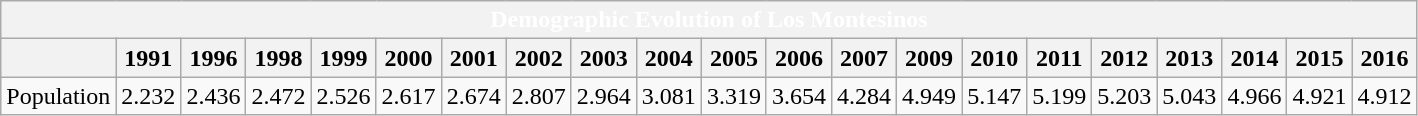<table class="wikitable">
<tr>
<th bgcolor=black colspan=30 style="color:white;">Demographic Evolution of Los Montesinos</th>
</tr>
<tr>
<th></th>
<th>1991</th>
<th>1996</th>
<th>1998</th>
<th>1999</th>
<th>2000</th>
<th>2001</th>
<th>2002</th>
<th>2003</th>
<th>2004</th>
<th>2005</th>
<th>2006</th>
<th>2007</th>
<th>2009</th>
<th>2010</th>
<th>2011</th>
<th>2012</th>
<th>2013</th>
<th>2014</th>
<th>2015</th>
<th>2016</th>
</tr>
<tr>
<td>Population</td>
<td align=center>2.232</td>
<td align=center>2.436</td>
<td align=center>2.472</td>
<td align=center>2.526</td>
<td align=center>2.617</td>
<td align=center>2.674</td>
<td align=center>2.807</td>
<td align=center>2.964</td>
<td align=center>3.081</td>
<td align=center>3.319</td>
<td align=center>3.654</td>
<td align=center>4.284</td>
<td align=center>4.949</td>
<td align=center>5.147</td>
<td align=center>5.199</td>
<td align=center>5.203</td>
<td align=center>5.043</td>
<td align=center>4.966</td>
<td align=center>4.921</td>
<td align=center>4.912</td>
</tr>
</table>
